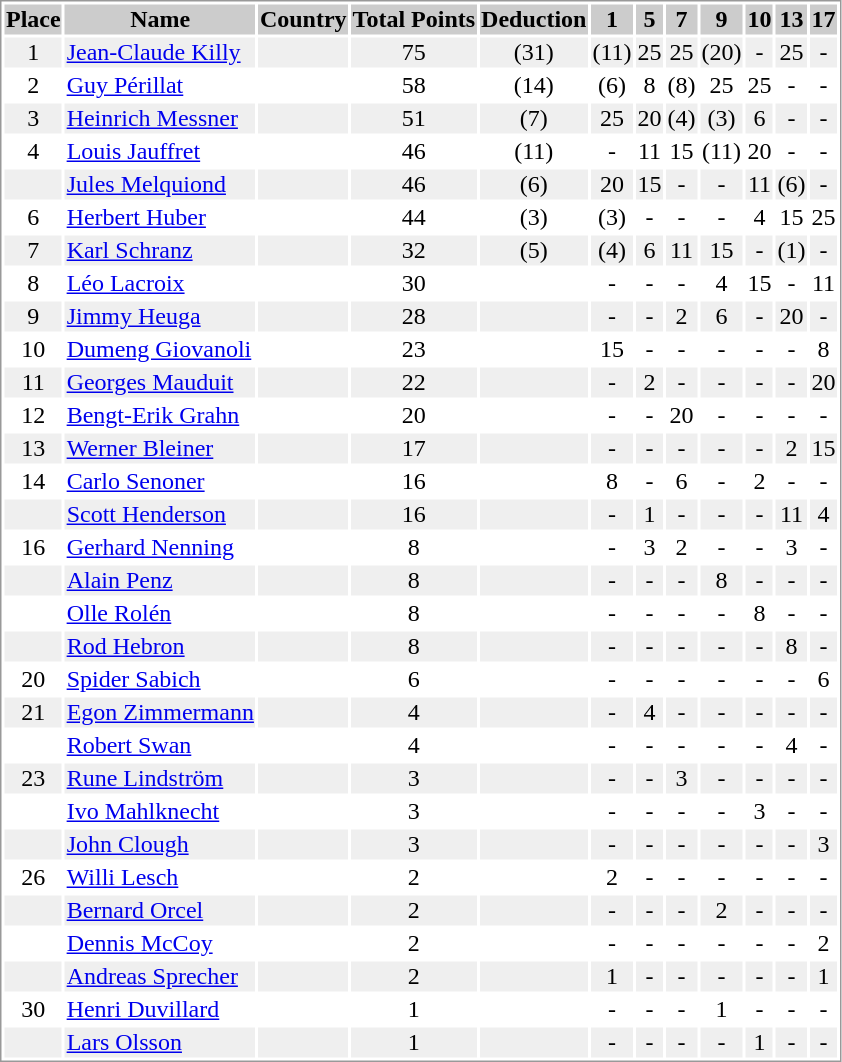<table border="0" style="border: 1px solid #999; background-color:#FFFFFF; text-align:center">
<tr align="center" bgcolor="#CCCCCC">
<th>Place</th>
<th>Name</th>
<th>Country</th>
<th>Total Points</th>
<th>Deduction</th>
<th>1</th>
<th>5</th>
<th>7</th>
<th>9</th>
<th>10</th>
<th>13</th>
<th>17</th>
</tr>
<tr bgcolor="#EFEFEF">
<td>1</td>
<td align="left"><a href='#'>Jean-Claude Killy</a></td>
<td align="left"></td>
<td>75</td>
<td>(31)</td>
<td>(11)</td>
<td>25</td>
<td>25</td>
<td>(20)</td>
<td>-</td>
<td>25</td>
<td>-</td>
</tr>
<tr>
<td>2</td>
<td align="left"><a href='#'>Guy Périllat</a></td>
<td align="left"></td>
<td>58</td>
<td>(14)</td>
<td>(6)</td>
<td>8</td>
<td>(8)</td>
<td>25</td>
<td>25</td>
<td>-</td>
<td>-</td>
</tr>
<tr bgcolor="#EFEFEF">
<td>3</td>
<td align="left"><a href='#'>Heinrich Messner</a></td>
<td align="left"></td>
<td>51</td>
<td>(7)</td>
<td>25</td>
<td>20</td>
<td>(4)</td>
<td>(3)</td>
<td>6</td>
<td>-</td>
<td>-</td>
</tr>
<tr>
<td>4</td>
<td align="left"><a href='#'>Louis Jauffret</a></td>
<td align="left"></td>
<td>46</td>
<td>(11)</td>
<td>-</td>
<td>11</td>
<td>15</td>
<td>(11)</td>
<td>20</td>
<td>-</td>
<td>-</td>
</tr>
<tr bgcolor="#EFEFEF">
<td></td>
<td align="left"><a href='#'>Jules Melquiond</a></td>
<td align="left"></td>
<td>46</td>
<td>(6)</td>
<td>20</td>
<td>15</td>
<td>-</td>
<td>-</td>
<td>11</td>
<td>(6)</td>
<td>-</td>
</tr>
<tr>
<td>6</td>
<td align="left"><a href='#'>Herbert Huber</a></td>
<td align="left"></td>
<td>44</td>
<td>(3)</td>
<td>(3)</td>
<td>-</td>
<td>-</td>
<td>-</td>
<td>4</td>
<td>15</td>
<td>25</td>
</tr>
<tr bgcolor="#EFEFEF">
<td>7</td>
<td align="left"><a href='#'>Karl Schranz</a></td>
<td align="left"></td>
<td>32</td>
<td>(5)</td>
<td>(4)</td>
<td>6</td>
<td>11</td>
<td>15</td>
<td>-</td>
<td>(1)</td>
<td>-</td>
</tr>
<tr>
<td>8</td>
<td align="left"><a href='#'>Léo Lacroix</a></td>
<td align="left"></td>
<td>30</td>
<td></td>
<td>-</td>
<td>-</td>
<td>-</td>
<td>4</td>
<td>15</td>
<td>-</td>
<td>11</td>
</tr>
<tr bgcolor="#EFEFEF">
<td>9</td>
<td align="left"><a href='#'>Jimmy Heuga</a></td>
<td align="left"></td>
<td>28</td>
<td></td>
<td>-</td>
<td>-</td>
<td>2</td>
<td>6</td>
<td>-</td>
<td>20</td>
<td>-</td>
</tr>
<tr>
<td>10</td>
<td align="left"><a href='#'>Dumeng Giovanoli</a></td>
<td align="left"></td>
<td>23</td>
<td></td>
<td>15</td>
<td>-</td>
<td>-</td>
<td>-</td>
<td>-</td>
<td>-</td>
<td>8</td>
</tr>
<tr bgcolor="#EFEFEF">
<td>11</td>
<td align="left"><a href='#'>Georges Mauduit</a></td>
<td align="left"></td>
<td>22</td>
<td></td>
<td>-</td>
<td>2</td>
<td>-</td>
<td>-</td>
<td>-</td>
<td>-</td>
<td>20</td>
</tr>
<tr>
<td>12</td>
<td align="left"><a href='#'>Bengt-Erik Grahn</a></td>
<td align="left"></td>
<td>20</td>
<td></td>
<td>-</td>
<td>-</td>
<td>20</td>
<td>-</td>
<td>-</td>
<td>-</td>
<td>-</td>
</tr>
<tr bgcolor="#EFEFEF">
<td>13</td>
<td align="left"><a href='#'>Werner Bleiner</a></td>
<td align="left"></td>
<td>17</td>
<td></td>
<td>-</td>
<td>-</td>
<td>-</td>
<td>-</td>
<td>-</td>
<td>2</td>
<td>15</td>
</tr>
<tr>
<td>14</td>
<td align="left"><a href='#'>Carlo Senoner</a></td>
<td align="left"></td>
<td>16</td>
<td></td>
<td>8</td>
<td>-</td>
<td>6</td>
<td>-</td>
<td>2</td>
<td>-</td>
<td>-</td>
</tr>
<tr bgcolor="#EFEFEF">
<td></td>
<td align="left"><a href='#'>Scott Henderson</a></td>
<td align="left"></td>
<td>16</td>
<td></td>
<td>-</td>
<td>1</td>
<td>-</td>
<td>-</td>
<td>-</td>
<td>11</td>
<td>4</td>
</tr>
<tr>
<td>16</td>
<td align="left"><a href='#'>Gerhard Nenning</a></td>
<td align="left"></td>
<td>8</td>
<td></td>
<td>-</td>
<td>3</td>
<td>2</td>
<td>-</td>
<td>-</td>
<td>3</td>
<td>-</td>
</tr>
<tr bgcolor="#EFEFEF">
<td></td>
<td align="left"><a href='#'>Alain Penz</a></td>
<td align="left"></td>
<td>8</td>
<td></td>
<td>-</td>
<td>-</td>
<td>-</td>
<td>8</td>
<td>-</td>
<td>-</td>
<td>-</td>
</tr>
<tr>
<td></td>
<td align="left"><a href='#'>Olle Rolén</a></td>
<td align="left"></td>
<td>8</td>
<td></td>
<td>-</td>
<td>-</td>
<td>-</td>
<td>-</td>
<td>8</td>
<td>-</td>
<td>-</td>
</tr>
<tr bgcolor="#EFEFEF">
<td></td>
<td align="left"><a href='#'>Rod Hebron</a></td>
<td align="left"></td>
<td>8</td>
<td></td>
<td>-</td>
<td>-</td>
<td>-</td>
<td>-</td>
<td>-</td>
<td>8</td>
<td>-</td>
</tr>
<tr>
<td>20</td>
<td align="left"><a href='#'>Spider Sabich</a></td>
<td align="left"></td>
<td>6</td>
<td></td>
<td>-</td>
<td>-</td>
<td>-</td>
<td>-</td>
<td>-</td>
<td>-</td>
<td>6</td>
</tr>
<tr bgcolor="#EFEFEF">
<td>21</td>
<td align="left"><a href='#'>Egon Zimmermann</a></td>
<td align="left"></td>
<td>4</td>
<td></td>
<td>-</td>
<td>4</td>
<td>-</td>
<td>-</td>
<td>-</td>
<td>-</td>
<td>-</td>
</tr>
<tr>
<td></td>
<td align="left"><a href='#'>Robert Swan</a></td>
<td align="left"></td>
<td>4</td>
<td></td>
<td>-</td>
<td>-</td>
<td>-</td>
<td>-</td>
<td>-</td>
<td>4</td>
<td>-</td>
</tr>
<tr bgcolor="#EFEFEF">
<td>23</td>
<td align="left"><a href='#'>Rune Lindström</a></td>
<td align="left"></td>
<td>3</td>
<td></td>
<td>-</td>
<td>-</td>
<td>3</td>
<td>-</td>
<td>-</td>
<td>-</td>
<td>-</td>
</tr>
<tr>
<td></td>
<td align="left"><a href='#'>Ivo Mahlknecht</a></td>
<td align="left"></td>
<td>3</td>
<td></td>
<td>-</td>
<td>-</td>
<td>-</td>
<td>-</td>
<td>3</td>
<td>-</td>
<td>-</td>
</tr>
<tr bgcolor="#EFEFEF">
<td></td>
<td align="left"><a href='#'>John Clough</a></td>
<td align="left"></td>
<td>3</td>
<td></td>
<td>-</td>
<td>-</td>
<td>-</td>
<td>-</td>
<td>-</td>
<td>-</td>
<td>3</td>
</tr>
<tr>
<td>26</td>
<td align="left"><a href='#'>Willi Lesch</a></td>
<td align="left"></td>
<td>2</td>
<td></td>
<td>2</td>
<td>-</td>
<td>-</td>
<td>-</td>
<td>-</td>
<td>-</td>
<td>-</td>
</tr>
<tr bgcolor="#EFEFEF">
<td></td>
<td align="left"><a href='#'>Bernard Orcel</a></td>
<td align="left"></td>
<td>2</td>
<td></td>
<td>-</td>
<td>-</td>
<td>-</td>
<td>2</td>
<td>-</td>
<td>-</td>
<td>-</td>
</tr>
<tr>
<td></td>
<td align="left"><a href='#'>Dennis McCoy</a></td>
<td align="left"></td>
<td>2</td>
<td></td>
<td>-</td>
<td>-</td>
<td>-</td>
<td>-</td>
<td>-</td>
<td>-</td>
<td>2</td>
</tr>
<tr bgcolor="#EFEFEF">
<td></td>
<td align="left"><a href='#'>Andreas Sprecher</a></td>
<td align="left"></td>
<td>2</td>
<td></td>
<td>1</td>
<td>-</td>
<td>-</td>
<td>-</td>
<td>-</td>
<td>-</td>
<td>1</td>
</tr>
<tr>
<td>30</td>
<td align="left"><a href='#'>Henri Duvillard</a></td>
<td align="left"></td>
<td>1</td>
<td></td>
<td>-</td>
<td>-</td>
<td>-</td>
<td>1</td>
<td>-</td>
<td>-</td>
<td>-</td>
</tr>
<tr bgcolor="#EFEFEF">
<td></td>
<td align="left"><a href='#'>Lars Olsson</a></td>
<td align="left"></td>
<td>1</td>
<td></td>
<td>-</td>
<td>-</td>
<td>-</td>
<td>-</td>
<td>1</td>
<td>-</td>
<td>-</td>
</tr>
</table>
